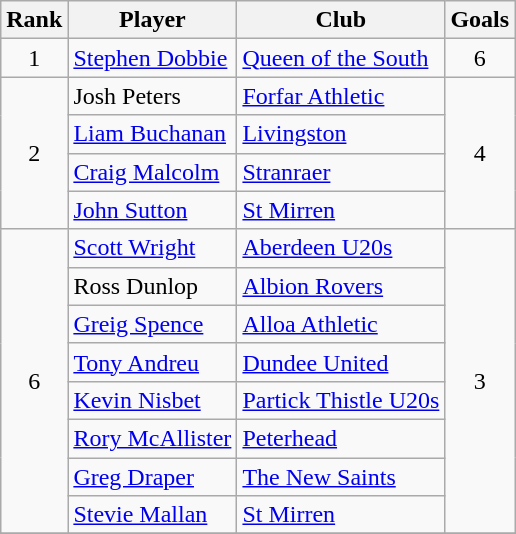<table class="wikitable sortable" style="text-align:center">
<tr>
<th>Rank</th>
<th>Player</th>
<th>Club</th>
<th>Goals</th>
</tr>
<tr>
<td>1</td>
<td align="left"> <a href='#'>Stephen Dobbie</a></td>
<td align="left"><a href='#'>Queen of the South</a></td>
<td>6</td>
</tr>
<tr>
<td rowspan="4">2</td>
<td align="left"> Josh Peters</td>
<td align="left"><a href='#'>Forfar Athletic</a></td>
<td rowspan="4">4</td>
</tr>
<tr>
<td align="left"> <a href='#'>Liam Buchanan</a></td>
<td align="left"><a href='#'>Livingston</a></td>
</tr>
<tr>
<td align="left"> <a href='#'>Craig Malcolm</a></td>
<td align="left"><a href='#'>Stranraer</a></td>
</tr>
<tr>
<td align="left"> <a href='#'>John Sutton</a></td>
<td align="left"><a href='#'>St Mirren</a></td>
</tr>
<tr>
<td rowspan="8">6</td>
<td align="left"> <a href='#'>Scott Wright</a></td>
<td align="left"><a href='#'>Aberdeen U20s</a></td>
<td rowspan="8">3</td>
</tr>
<tr>
<td align="left"> Ross Dunlop</td>
<td align="left"><a href='#'>Albion Rovers</a></td>
</tr>
<tr>
<td align="left"> <a href='#'>Greig Spence</a></td>
<td align="left"><a href='#'>Alloa Athletic</a></td>
</tr>
<tr>
<td align="left"> <a href='#'>Tony Andreu</a></td>
<td align="left"><a href='#'>Dundee United</a></td>
</tr>
<tr>
<td align="left"> <a href='#'>Kevin Nisbet</a></td>
<td align="left"><a href='#'>Partick Thistle U20s</a></td>
</tr>
<tr>
<td align="left"> <a href='#'>Rory McAllister</a></td>
<td align="left"><a href='#'>Peterhead</a></td>
</tr>
<tr>
<td align="left"> <a href='#'>Greg Draper</a></td>
<td align="left"><a href='#'>The New Saints</a></td>
</tr>
<tr>
<td align="left"> <a href='#'>Stevie Mallan</a></td>
<td align="left"><a href='#'>St Mirren</a></td>
</tr>
<tr>
</tr>
</table>
